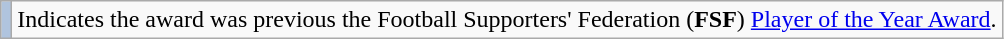<table class="wikitable plainrowheaders">
<tr>
<th scope="row" style="text-align:center; background:#B0C4DE"></th>
<td>Indicates the award was previous the Football Supporters' Federation (<strong>FSF</strong>) <a href='#'>Player of the Year Award</a>.</td>
</tr>
</table>
